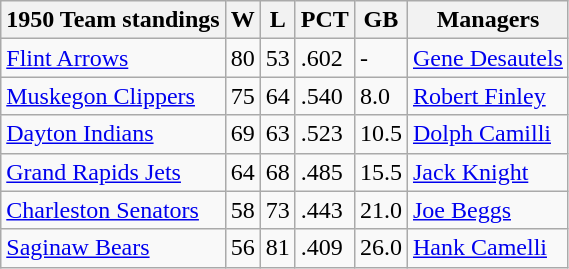<table class="wikitable">
<tr>
<th>1950 Team standings</th>
<th>W</th>
<th>L</th>
<th>PCT</th>
<th>GB</th>
<th>Managers</th>
</tr>
<tr>
<td><a href='#'>Flint Arrows</a></td>
<td>80</td>
<td>53</td>
<td>.602</td>
<td>-</td>
<td><a href='#'>Gene Desautels</a></td>
</tr>
<tr>
<td><a href='#'>Muskegon Clippers</a></td>
<td>75</td>
<td>64</td>
<td>.540</td>
<td>8.0</td>
<td><a href='#'>Robert Finley</a></td>
</tr>
<tr>
<td><a href='#'>Dayton Indians</a></td>
<td>69</td>
<td>63</td>
<td>.523</td>
<td>10.5</td>
<td><a href='#'>Dolph Camilli</a></td>
</tr>
<tr>
<td><a href='#'>Grand Rapids Jets</a></td>
<td>64</td>
<td>68</td>
<td>.485</td>
<td>15.5</td>
<td><a href='#'>Jack Knight</a></td>
</tr>
<tr>
<td><a href='#'>Charleston Senators</a></td>
<td>58</td>
<td>73</td>
<td>.443</td>
<td>21.0</td>
<td><a href='#'>Joe Beggs</a></td>
</tr>
<tr>
<td><a href='#'>Saginaw Bears</a></td>
<td>56</td>
<td>81</td>
<td>.409</td>
<td>26.0</td>
<td><a href='#'>Hank Camelli</a></td>
</tr>
</table>
